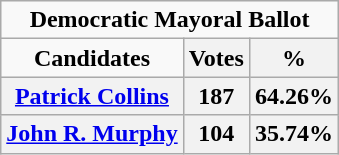<table class="wikitable" style="text-align:center">
<tr>
<td colspan="3"><strong>Democratic Mayoral Ballot</strong></td>
</tr>
<tr>
<td><strong>Candidates</strong></td>
<th>Votes</th>
<th>%</th>
</tr>
<tr>
<th><a href='#'>Patrick Collins</a></th>
<th>187</th>
<th>64.26%</th>
</tr>
<tr>
<th><a href='#'>John R. Murphy</a></th>
<th>104</th>
<th>35.74%</th>
</tr>
</table>
